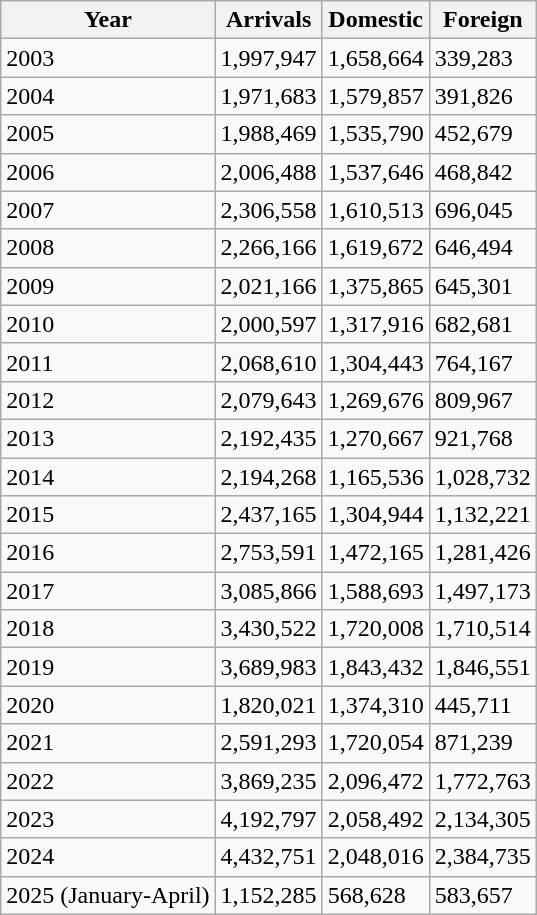<table class="wikitable">
<tr>
<th>Year</th>
<th>Arrivals</th>
<th>Domestic</th>
<th>Foreign</th>
</tr>
<tr ->
<td>2003</td>
<td>1,997,947</td>
<td>1,658,664</td>
<td>339,283</td>
</tr>
<tr ->
<td>2004</td>
<td>1,971,683</td>
<td>1,579,857</td>
<td>391,826</td>
</tr>
<tr ->
<td>2005</td>
<td>1,988,469</td>
<td>1,535,790</td>
<td>452,679</td>
</tr>
<tr ->
<td>2006</td>
<td>2,006,488</td>
<td>1,537,646</td>
<td>468,842</td>
</tr>
<tr ->
<td>2007</td>
<td>2,306,558</td>
<td>1,610,513</td>
<td>696,045</td>
</tr>
<tr ->
<td>2008</td>
<td>2,266,166</td>
<td>1,619,672</td>
<td>646,494</td>
</tr>
<tr ->
<td>2009</td>
<td>2,021,166</td>
<td>1,375,865</td>
<td>645,301</td>
</tr>
<tr ->
<td>2010</td>
<td>2,000,597</td>
<td>1,317,916</td>
<td>682,681</td>
</tr>
<tr ->
<td>2011</td>
<td>2,068,610</td>
<td>1,304,443</td>
<td>764,167</td>
</tr>
<tr ->
<td>2012</td>
<td>2,079,643</td>
<td>1,269,676</td>
<td>809,967</td>
</tr>
<tr ->
<td>2013</td>
<td>2,192,435</td>
<td>1,270,667</td>
<td>921,768</td>
</tr>
<tr ->
<td>2014</td>
<td>2,194,268</td>
<td>1,165,536</td>
<td>1,028,732</td>
</tr>
<tr ->
<td>2015</td>
<td>2,437,165</td>
<td>1,304,944</td>
<td>1,132,221</td>
</tr>
<tr ->
<td>2016</td>
<td>2,753,591</td>
<td>1,472,165</td>
<td>1,281,426</td>
</tr>
<tr ->
<td>2017 </td>
<td>3,085,866</td>
<td>1,588,693</td>
<td>1,497,173</td>
</tr>
<tr>
<td>2018</td>
<td>3,430,522</td>
<td>1,720,008</td>
<td>1,710,514</td>
</tr>
<tr>
<td>2019</td>
<td>3,689,983</td>
<td>1,843,432</td>
<td>1,846,551</td>
</tr>
<tr>
<td>2020</td>
<td>1,820,021</td>
<td>1,374,310</td>
<td>445,711</td>
</tr>
<tr>
<td>2021</td>
<td>2,591,293</td>
<td>1,720,054</td>
<td>871,239</td>
</tr>
<tr>
<td>2022</td>
<td>3,869,235</td>
<td>2,096,472</td>
<td>1,772,763</td>
</tr>
<tr>
<td>2023</td>
<td>4,192,797</td>
<td>2,058,492</td>
<td>2,134,305</td>
</tr>
<tr>
<td>2024 </td>
<td>4,432,751</td>
<td>2,048,016</td>
<td>2,384,735</td>
</tr>
<tr>
<td>2025 (January-April)</td>
<td>1,152,285</td>
<td>568,628</td>
<td>583,657</td>
</tr>
</table>
